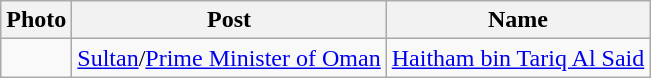<table class="wikitable">
<tr>
<th>Photo</th>
<th>Post</th>
<th>Name</th>
</tr>
<tr>
<td></td>
<td><a href='#'>Sultan</a>/<a href='#'>Prime Minister of Oman</a></td>
<td><a href='#'>Haitham bin Tariq Al Said</a></td>
</tr>
</table>
